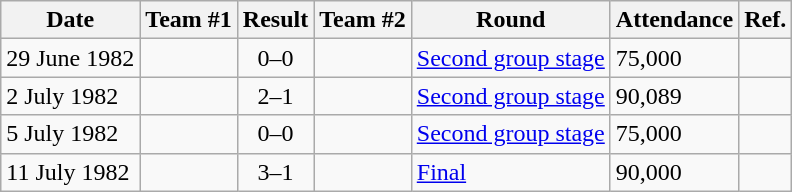<table class="wikitable">
<tr>
<th scope=col>Date</th>
<th scope=col>Team #1</th>
<th scope=col>Result</th>
<th scope=col>Team #2</th>
<th scope=col>Round</th>
<th scope=col>Attendance</th>
<th scope=col>Ref.</th>
</tr>
<tr>
<td scope=row>29 June 1982</td>
<td align=right></td>
<td align=center>0–0</td>
<td></td>
<td><a href='#'>Second group stage</a></td>
<td>75,000</td>
<td></td>
</tr>
<tr>
<td scope=row>2 July 1982</td>
<td align=right></td>
<td align=center>2–1</td>
<td></td>
<td><a href='#'>Second group stage</a></td>
<td>90,089</td>
<td></td>
</tr>
<tr>
<td scope=row>5 July 1982</td>
<td align=right></td>
<td align=center>0–0</td>
<td></td>
<td><a href='#'>Second group stage</a></td>
<td>75,000</td>
<td></td>
</tr>
<tr>
<td scope=row>11 July 1982</td>
<td align=right></td>
<td align=center>3–1</td>
<td></td>
<td><a href='#'>Final</a></td>
<td>90,000</td>
<td></td>
</tr>
</table>
